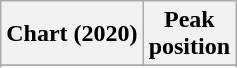<table class="wikitable sortable plainrowheaders" style="text-align:center">
<tr>
<th scope="col">Chart (2020)</th>
<th scope="col">Peak<br>position</th>
</tr>
<tr>
</tr>
<tr>
</tr>
</table>
